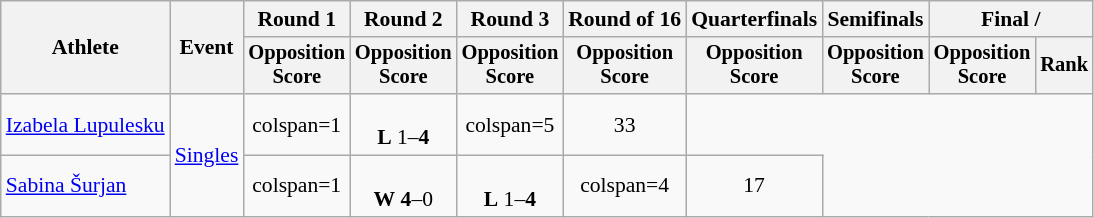<table class=wikitable style="font-size:90%">
<tr>
<th rowspan="2">Athlete</th>
<th rowspan="2">Event</th>
<th>Round 1</th>
<th>Round 2</th>
<th>Round 3</th>
<th>Round of 16</th>
<th>Quarterfinals</th>
<th>Semifinals</th>
<th colspan=2>Final / </th>
</tr>
<tr style="font-size:95%">
<th>Opposition<br>Score</th>
<th>Opposition<br>Score</th>
<th>Opposition<br>Score</th>
<th>Opposition<br>Score</th>
<th>Opposition<br>Score</th>
<th>Opposition<br>Score</th>
<th>Opposition<br>Score</th>
<th>Rank</th>
</tr>
<tr align=center>
<td align=left><a href='#'>Izabela Lupulesku</a></td>
<td align=left rowspan=2><a href='#'>Singles</a></td>
<td>colspan=1 </td>
<td><br> <strong>L</strong> 1–<strong>4</strong></td>
<td>colspan=5 </td>
<td>33</td>
</tr>
<tr align=center>
<td align=left><a href='#'>Sabina Šurjan</a></td>
<td>colspan=1 </td>
<td><br> <strong>W</strong> <strong>4</strong>–0</td>
<td><br> <strong>L</strong> 1–<strong>4</strong></td>
<td>colspan=4 </td>
<td>17</td>
</tr>
</table>
